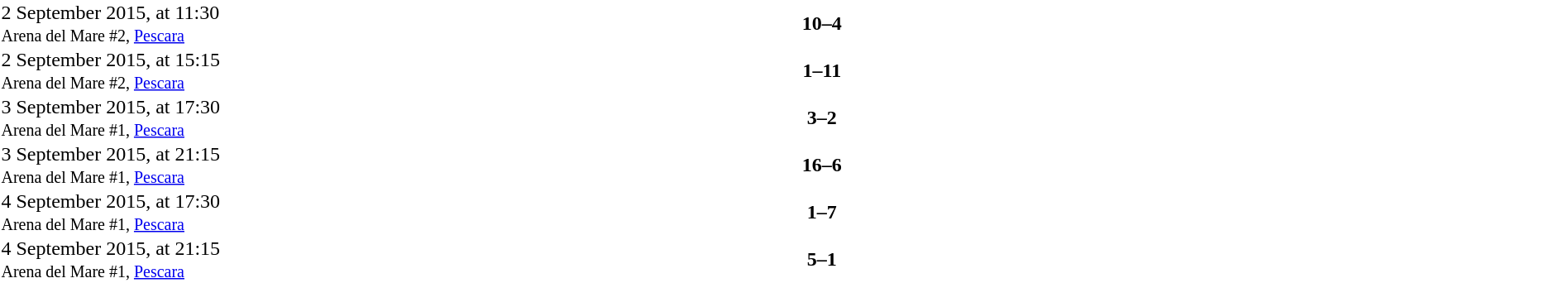<table border=0 cellspacing=0 cellpadding=1 style="font-size: 100%; width=50%; border-collapse: collapse;">
<tr align=center>
<th width=23%></th>
<th width=23%></th>
<th width=13%></th>
<th width=23%></th>
<th width=18%></th>
</tr>
<tr bgcolor=#FFFFFF>
<td>2 September 2015, at 11:30 <br><small>Arena del Mare #2, <a href='#'>Pescara</a></small></td>
<td align="right"><strong></strong></td>
<td align="center"><strong>10–4</strong></td>
<td><strong></strong></td>
<td></td>
<td></td>
</tr>
<tr bgcolor=#FFFFFF>
<td>2 September 2015, at 15:15 <br><small>Arena del Mare #2, <a href='#'>Pescara</a></small></td>
<td align="right"><strong></strong></td>
<td align="center"><strong>1–11</strong></td>
<td><strong></strong></td>
<td></td>
<td></td>
</tr>
<tr bgcolor=#FFFFFF>
<td>3 September 2015, at 17:30 <br><small>Arena del Mare #1, <a href='#'>Pescara</a></small></td>
<td align="right"><strong> </strong></td>
<td align="center"><strong>3–2</strong></td>
<td><strong></strong></td>
<td></td>
<td></td>
</tr>
<tr bgcolor=#FFFFFF>
<td>3 September 2015, at 21:15 <br><small>Arena del Mare #1, <a href='#'>Pescara</a></small></td>
<td align="right"><strong> </strong></td>
<td align="center"><strong>16–6</strong></td>
<td><strong></strong></td>
<td></td>
<td></td>
</tr>
<tr bgcolor=#FFFFFF>
<td>4 September 2015, at 17:30 <br><small>Arena del Mare #1, <a href='#'>Pescara</a></small></td>
<td align="right"><strong> </strong></td>
<td align="center"><strong>1–7</strong></td>
<td><strong></strong></td>
<td></td>
<td></td>
</tr>
<tr bgcolor=#FFFFFF>
<td>4 September 2015, at 21:15 <br><small>Arena del Mare #1, <a href='#'>Pescara</a></small></td>
<td align="right"><strong> </strong></td>
<td align="center"><strong>5–1</strong></td>
<td><strong></strong></td>
<td></td>
<td></td>
</tr>
</table>
